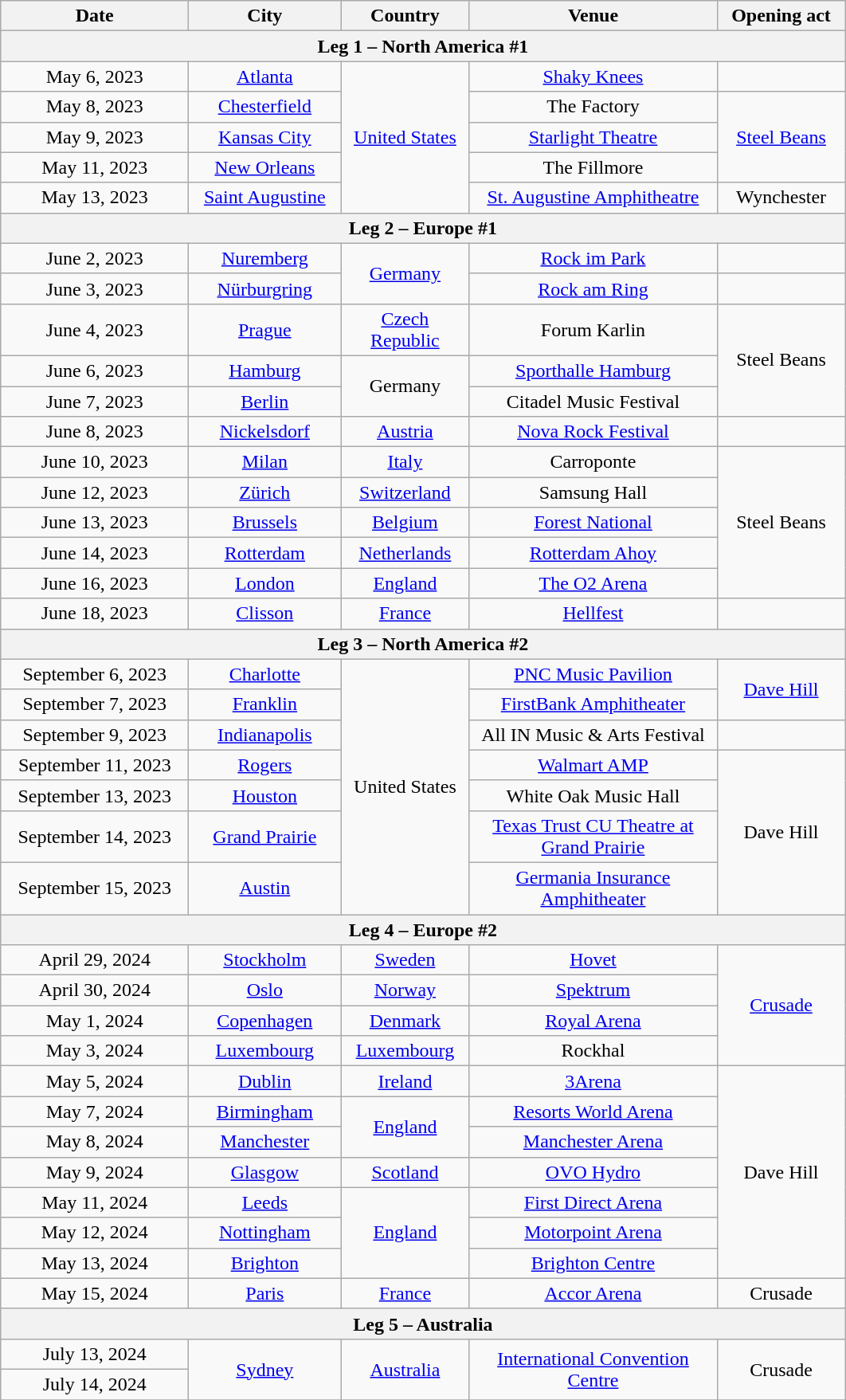<table class="wikitable" style="text-align:center;">
<tr>
<th width="150">Date</th>
<th width="120">City</th>
<th width="100">Country</th>
<th width="200">Venue</th>
<th width="100">Opening act</th>
</tr>
<tr>
<th colspan="5">Leg 1 – North America #1</th>
</tr>
<tr>
<td>May 6, 2023</td>
<td><a href='#'>Atlanta</a></td>
<td rowspan="5"><a href='#'>United States</a></td>
<td><a href='#'>Shaky Knees</a></td>
<td></td>
</tr>
<tr>
<td>May 8, 2023</td>
<td><a href='#'>Chesterfield</a></td>
<td>The Factory</td>
<td rowspan="3"><a href='#'>Steel Beans</a></td>
</tr>
<tr>
<td>May 9, 2023</td>
<td><a href='#'>Kansas City</a></td>
<td><a href='#'>Starlight Theatre</a></td>
</tr>
<tr>
<td>May 11, 2023</td>
<td><a href='#'>New Orleans</a></td>
<td>The Fillmore</td>
</tr>
<tr>
<td>May 13, 2023</td>
<td><a href='#'>Saint Augustine</a></td>
<td><a href='#'>St. Augustine Amphitheatre</a></td>
<td>Wynchester</td>
</tr>
<tr>
<th colspan="5">Leg 2 – Europe #1</th>
</tr>
<tr>
<td>June 2, 2023</td>
<td><a href='#'>Nuremberg</a></td>
<td rowspan="2"><a href='#'>Germany</a></td>
<td><a href='#'>Rock im Park</a></td>
<td></td>
</tr>
<tr>
<td>June 3, 2023</td>
<td><a href='#'>Nürburgring</a></td>
<td><a href='#'>Rock am Ring</a></td>
<td></td>
</tr>
<tr>
<td>June 4, 2023</td>
<td><a href='#'>Prague</a></td>
<td><a href='#'>Czech Republic</a></td>
<td>Forum Karlin</td>
<td rowspan="3">Steel Beans</td>
</tr>
<tr>
<td>June 6, 2023</td>
<td><a href='#'>Hamburg</a></td>
<td rowspan="2">Germany</td>
<td><a href='#'>Sporthalle Hamburg</a></td>
</tr>
<tr>
<td>June 7, 2023</td>
<td><a href='#'>Berlin</a></td>
<td>Citadel Music Festival</td>
</tr>
<tr>
<td>June 8, 2023</td>
<td><a href='#'>Nickelsdorf</a></td>
<td><a href='#'>Austria</a></td>
<td><a href='#'>Nova Rock Festival</a></td>
<td></td>
</tr>
<tr>
<td>June 10, 2023</td>
<td><a href='#'>Milan</a></td>
<td><a href='#'>Italy</a></td>
<td>Carroponte</td>
<td rowspan="5">Steel Beans</td>
</tr>
<tr>
<td>June 12, 2023</td>
<td><a href='#'>Zürich</a></td>
<td><a href='#'>Switzerland</a></td>
<td>Samsung Hall</td>
</tr>
<tr>
<td>June 13, 2023</td>
<td><a href='#'>Brussels</a></td>
<td><a href='#'>Belgium</a></td>
<td><a href='#'>Forest National</a></td>
</tr>
<tr>
<td>June 14, 2023</td>
<td><a href='#'>Rotterdam</a></td>
<td><a href='#'>Netherlands</a></td>
<td><a href='#'>Rotterdam Ahoy</a></td>
</tr>
<tr>
<td>June 16, 2023</td>
<td><a href='#'>London</a></td>
<td><a href='#'>England</a></td>
<td><a href='#'>The O2 Arena</a></td>
</tr>
<tr>
<td>June 18, 2023</td>
<td><a href='#'>Clisson</a></td>
<td><a href='#'>France</a></td>
<td><a href='#'>Hellfest</a></td>
<td></td>
</tr>
<tr>
<th colspan="5">Leg 3 – North America #2</th>
</tr>
<tr>
<td>September 6, 2023</td>
<td><a href='#'>Charlotte</a></td>
<td rowspan="7">United States</td>
<td><a href='#'>PNC Music Pavilion</a></td>
<td rowspan="2"><a href='#'>Dave Hill</a></td>
</tr>
<tr>
<td>September 7, 2023</td>
<td><a href='#'>Franklin</a></td>
<td><a href='#'>FirstBank Amphitheater</a></td>
</tr>
<tr>
<td>September 9, 2023</td>
<td><a href='#'>Indianapolis</a></td>
<td>All IN Music & Arts Festival</td>
<td></td>
</tr>
<tr>
<td>September 11, 2023</td>
<td><a href='#'>Rogers</a></td>
<td><a href='#'>Walmart AMP</a></td>
<td rowspan="4">Dave Hill</td>
</tr>
<tr>
<td>September 13, 2023</td>
<td><a href='#'>Houston</a></td>
<td>White Oak Music Hall</td>
</tr>
<tr>
<td>September 14, 2023</td>
<td><a href='#'>Grand Prairie</a></td>
<td><a href='#'>Texas Trust CU Theatre at Grand Prairie</a></td>
</tr>
<tr>
<td>September 15, 2023</td>
<td><a href='#'>Austin</a></td>
<td><a href='#'>Germania Insurance Amphitheater</a></td>
</tr>
<tr>
<th colspan="5">Leg 4 – Europe #2</th>
</tr>
<tr>
<td>April 29, 2024</td>
<td><a href='#'>Stockholm</a></td>
<td><a href='#'>Sweden</a></td>
<td><a href='#'>Hovet</a></td>
<td rowspan="4"><a href='#'>Crusade</a></td>
</tr>
<tr>
<td>April 30, 2024</td>
<td><a href='#'>Oslo</a></td>
<td><a href='#'>Norway</a></td>
<td><a href='#'>Spektrum</a></td>
</tr>
<tr>
<td>May 1, 2024</td>
<td><a href='#'>Copenhagen</a></td>
<td><a href='#'>Denmark</a></td>
<td><a href='#'>Royal Arena</a></td>
</tr>
<tr>
<td>May 3, 2024</td>
<td><a href='#'>Luxembourg</a></td>
<td><a href='#'>Luxembourg</a></td>
<td>Rockhal</td>
</tr>
<tr>
<td>May 5, 2024</td>
<td><a href='#'>Dublin</a></td>
<td><a href='#'>Ireland</a></td>
<td><a href='#'>3Arena</a></td>
<td rowspan="7">Dave Hill</td>
</tr>
<tr>
<td>May 7, 2024</td>
<td><a href='#'>Birmingham</a></td>
<td rowspan="2"><a href='#'>England</a></td>
<td><a href='#'>Resorts World Arena</a></td>
</tr>
<tr>
<td>May 8, 2024</td>
<td><a href='#'>Manchester</a></td>
<td><a href='#'>Manchester Arena</a></td>
</tr>
<tr>
<td>May 9, 2024</td>
<td><a href='#'>Glasgow</a></td>
<td><a href='#'>Scotland</a></td>
<td><a href='#'>OVO Hydro</a></td>
</tr>
<tr>
<td>May 11, 2024</td>
<td><a href='#'>Leeds</a></td>
<td rowspan="3"><a href='#'>England</a></td>
<td><a href='#'>First Direct Arena</a></td>
</tr>
<tr>
<td>May 12, 2024</td>
<td><a href='#'>Nottingham</a></td>
<td><a href='#'>Motorpoint Arena</a></td>
</tr>
<tr>
<td>May 13, 2024</td>
<td><a href='#'>Brighton</a></td>
<td><a href='#'>Brighton Centre</a></td>
</tr>
<tr>
<td>May 15, 2024</td>
<td><a href='#'>Paris</a></td>
<td><a href='#'>France</a></td>
<td><a href='#'>Accor Arena</a></td>
<td>Crusade</td>
</tr>
<tr>
<th colspan="5">Leg 5 – Australia</th>
</tr>
<tr>
<td>July 13, 2024</td>
<td rowspan="2"><a href='#'>Sydney</a></td>
<td rowspan="2"><a href='#'>Australia</a></td>
<td rowspan="2"><a href='#'>International Convention Centre</a></td>
<td rowspan="2">Crusade</td>
</tr>
<tr>
<td>July 14, 2024</td>
</tr>
<tr>
</tr>
</table>
